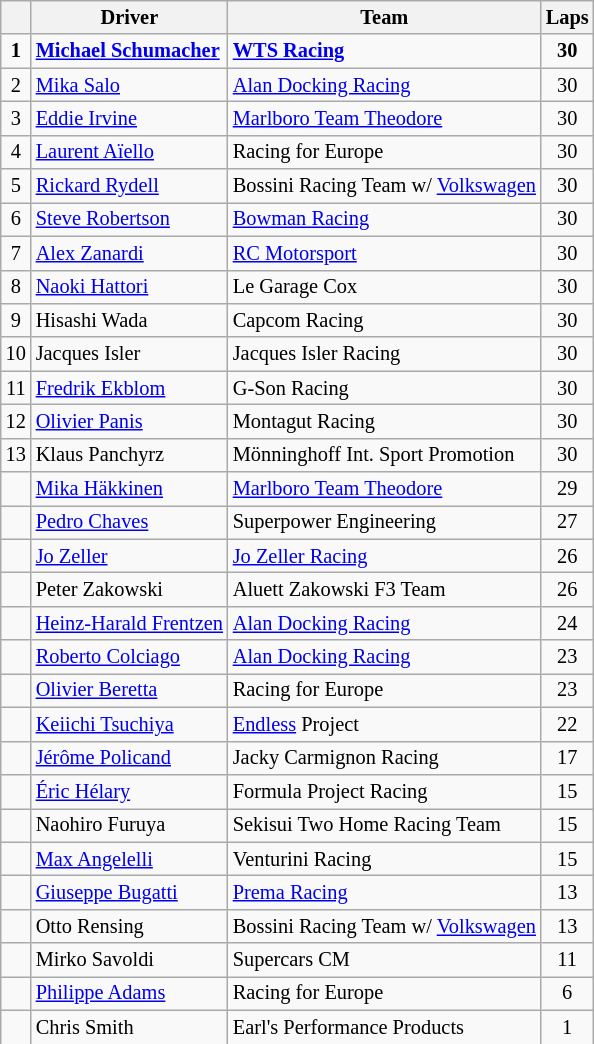<table class="wikitable" style="font-size: 85%;">
<tr>
<th></th>
<th>Driver</th>
<th>Team</th>
<th>Laps</th>
</tr>
<tr>
<td align=center><strong>1</strong></td>
<td><strong> <a href='#'>Michael Schumacher</a></strong></td>
<td><strong> <a href='#'>WTS Racing</a></strong></td>
<td align=center><strong>30</strong></td>
</tr>
<tr>
<td align=center>2</td>
<td> <a href='#'>Mika Salo</a></td>
<td> <a href='#'>Alan Docking Racing</a></td>
<td align=center>30</td>
</tr>
<tr>
<td align=center>3</td>
<td> <a href='#'>Eddie Irvine</a></td>
<td> <a href='#'>Marlboro Team Theodore</a></td>
<td align=center>30</td>
</tr>
<tr>
<td align=center>4</td>
<td> <a href='#'>Laurent Aïello</a></td>
<td> Racing for Europe</td>
<td align=center>30</td>
</tr>
<tr>
<td align=center>5</td>
<td> <a href='#'>Rickard Rydell</a></td>
<td> Bossini Racing Team w/ <a href='#'>Volkswagen</a></td>
<td align=center>30</td>
</tr>
<tr>
<td align=center>6</td>
<td> <a href='#'>Steve Robertson</a></td>
<td> <a href='#'>Bowman Racing</a></td>
<td align=center>30</td>
</tr>
<tr>
<td align=center>7</td>
<td> <a href='#'>Alex Zanardi</a></td>
<td> <a href='#'>RC Motorsport</a></td>
<td align=center>30</td>
</tr>
<tr>
<td align=center>8</td>
<td> <a href='#'>Naoki Hattori</a></td>
<td> Le Garage Cox</td>
<td align=center>30</td>
</tr>
<tr>
<td align=center>9</td>
<td> Hisashi Wada</td>
<td> Capcom Racing</td>
<td align=center>30</td>
</tr>
<tr>
<td align=center>10</td>
<td> Jacques Isler</td>
<td> Jacques Isler Racing</td>
<td align=center>30</td>
</tr>
<tr>
<td align=center>11</td>
<td> <a href='#'>Fredrik Ekblom</a></td>
<td> G-Son Racing</td>
<td align=center>30</td>
</tr>
<tr>
<td align=center>12</td>
<td> <a href='#'>Olivier Panis</a></td>
<td> Montagut Racing</td>
<td align=center>30</td>
</tr>
<tr>
<td align=center>13</td>
<td> Klaus Panchyrz</td>
<td> Mönninghoff Int. Sport Promotion</td>
<td align=center>30</td>
</tr>
<tr>
<td align=center></td>
<td> <a href='#'>Mika Häkkinen</a></td>
<td> <a href='#'>Marlboro Team Theodore</a></td>
<td align=center>29</td>
</tr>
<tr>
<td align=center></td>
<td> <a href='#'>Pedro Chaves</a></td>
<td> Superpower Engineering</td>
<td align=center>27</td>
</tr>
<tr>
<td align=center></td>
<td> <a href='#'>Jo Zeller</a></td>
<td> <a href='#'>Jo Zeller Racing</a></td>
<td align=center>26</td>
</tr>
<tr>
<td align=center></td>
<td> Peter Zakowski</td>
<td> Aluett Zakowski F3 Team</td>
<td align=center>26</td>
</tr>
<tr>
<td align=center></td>
<td> <a href='#'>Heinz-Harald Frentzen</a></td>
<td> <a href='#'>Alan Docking Racing</a></td>
<td align=center>24</td>
</tr>
<tr>
<td align=center></td>
<td> <a href='#'>Roberto Colciago</a></td>
<td> <a href='#'>Alan Docking Racing</a></td>
<td align=center>23</td>
</tr>
<tr>
<td align=center></td>
<td> <a href='#'>Olivier Beretta</a></td>
<td> Racing for Europe</td>
<td align=center>23</td>
</tr>
<tr>
<td align=center></td>
<td> <a href='#'>Keiichi Tsuchiya</a></td>
<td> <a href='#'>Endless</a> Project</td>
<td align=center>22</td>
</tr>
<tr>
<td align=center></td>
<td> <a href='#'>Jérôme Policand</a></td>
<td> Jacky Carmignon Racing</td>
<td align=center>17</td>
</tr>
<tr>
<td align=center></td>
<td> <a href='#'>Éric Hélary</a></td>
<td> Formula Project Racing</td>
<td align=center>15</td>
</tr>
<tr>
<td align=center></td>
<td> Naohiro Furuya</td>
<td> Sekisui Two Home Racing Team</td>
<td align=center>15</td>
</tr>
<tr>
<td align=center></td>
<td> <a href='#'>Max Angelelli</a></td>
<td> Venturini Racing</td>
<td align=center>15</td>
</tr>
<tr>
<td align=center></td>
<td> <a href='#'>Giuseppe Bugatti</a></td>
<td> <a href='#'>Prema Racing</a></td>
<td align=center>13</td>
</tr>
<tr>
<td align=center></td>
<td> Otto Rensing</td>
<td> Bossini Racing Team w/ <a href='#'>Volkswagen</a></td>
<td align=center>13</td>
</tr>
<tr>
<td align=center></td>
<td> Mirko Savoldi</td>
<td> Supercars CM</td>
<td align=center>11</td>
</tr>
<tr>
<td align=center></td>
<td> <a href='#'>Philippe Adams</a></td>
<td> Racing for Europe</td>
<td align=center>6</td>
</tr>
<tr>
<td align=center></td>
<td> Chris Smith</td>
<td> Earl's Performance Products</td>
<td align=center>1</td>
</tr>
</table>
